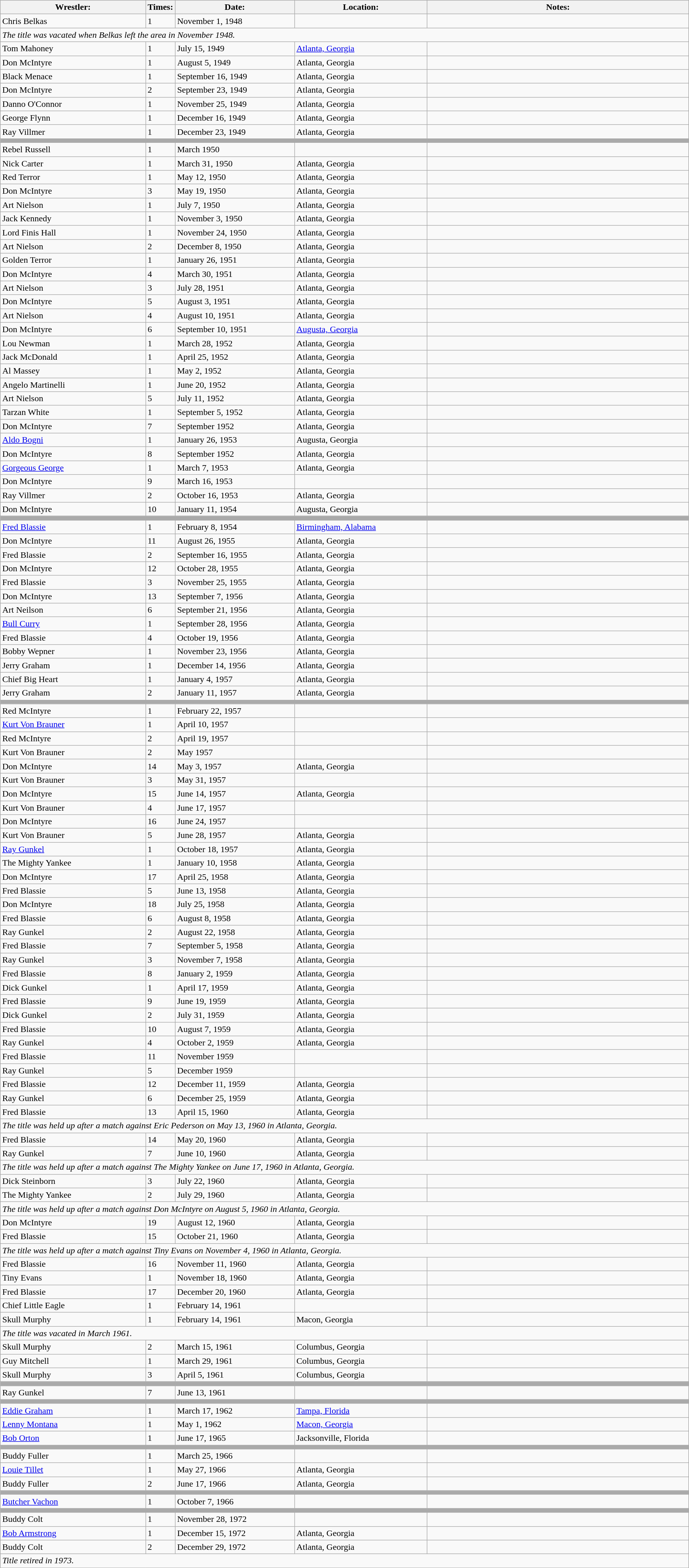<table class="wikitable" width=100%>
<tr>
<th width=22%>Wrestler:</th>
<th width=0%>Times:</th>
<th width=18%>Date:</th>
<th width=20%>Location:</th>
<th width=402%>Notes:</th>
</tr>
<tr>
<td>Chris Belkas</td>
<td>1</td>
<td>November 1, 1948 </td>
<td></td>
<td></td>
</tr>
<tr>
<td colspan=5><em>The title was vacated when Belkas left the area in November 1948.</em></td>
</tr>
<tr>
<td>Tom Mahoney</td>
<td>1</td>
<td>July 15, 1949</td>
<td><a href='#'>Atlanta, Georgia</a></td>
<td></td>
</tr>
<tr>
<td>Don McIntyre</td>
<td>1</td>
<td>August 5, 1949</td>
<td>Atlanta, Georgia</td>
<td></td>
</tr>
<tr>
<td>Black Menace</td>
<td>1</td>
<td>September 16, 1949</td>
<td>Atlanta, Georgia</td>
<td></td>
</tr>
<tr>
<td>Don McIntyre</td>
<td>2</td>
<td>September 23, 1949</td>
<td>Atlanta, Georgia</td>
<td></td>
</tr>
<tr Paul Jones was the special referee for this match.>
<td>Danno O'Connor</td>
<td>1</td>
<td>November 25, 1949</td>
<td>Atlanta, Georgia</td>
<td></td>
</tr>
<tr>
<td>George Flynn</td>
<td>1</td>
<td>December 16, 1949</td>
<td>Atlanta, Georgia</td>
<td></td>
</tr>
<tr>
<td>Ray Villmer</td>
<td>1</td>
<td>December 23, 1949</td>
<td>Atlanta, Georgia</td>
<td></td>
</tr>
<tr>
<td colspan=5 style="background: #aaaaaa;"></td>
</tr>
<tr>
<td>Rebel Russell</td>
<td>1</td>
<td>March 1950 </td>
<td></td>
<td></td>
</tr>
<tr won title from Villmer "recently" in Augusta, GA according to Augusta chronicle March 1, 1950.>
<td>Nick Carter</td>
<td>1</td>
<td>March 31, 1950</td>
<td>Atlanta, Georgia</td>
<td></td>
</tr>
<tr>
<td>Red Terror</td>
<td>1</td>
<td>May 12, 1950</td>
<td>Atlanta, Georgia</td>
<td></td>
</tr>
<tr>
<td>Don McIntyre</td>
<td>3</td>
<td>May 19, 1950</td>
<td>Atlanta, Georgia</td>
<td></td>
</tr>
<tr match had no time-limit.>
<td>Art Nielson</td>
<td>1</td>
<td>July 7, 1950</td>
<td>Atlanta, Georgia</td>
<td></td>
</tr>
<tr>
<td>Jack Kennedy</td>
<td>1</td>
<td>November 3, 1950</td>
<td>Atlanta, Georgia</td>
<td></td>
</tr>
<tr No disqualification match with Ed Lewis as special referee.>
<td>Lord Finis Hall</td>
<td>1</td>
<td>November 24, 1950</td>
<td>Atlanta, Georgia</td>
<td></td>
</tr>
<tr>
<td>Art Nielson</td>
<td>2</td>
<td>December 8, 1950</td>
<td>Atlanta, Georgia</td>
<td></td>
</tr>
<tr>
<td>Golden Terror </td>
<td>1</td>
<td>January 26, 1951</td>
<td>Atlanta, Georgia</td>
<td></td>
</tr>
<tr>
<td>Don McIntyre</td>
<td>4</td>
<td>March 30, 1951</td>
<td>Atlanta, Georgia</td>
<td></td>
</tr>
<tr>
<td>Art Nielson</td>
<td>3</td>
<td>July 28, 1951</td>
<td>Atlanta, Georgia</td>
<td></td>
</tr>
<tr>
<td>Don McIntyre</td>
<td>5</td>
<td>August 3, 1951</td>
<td>Atlanta, Georgia</td>
<td></td>
</tr>
<tr>
<td>Art Nielson</td>
<td>4</td>
<td>August 10, 1951</td>
<td>Atlanta, Georgia</td>
<td></td>
</tr>
<tr>
<td>Don McIntyre</td>
<td>6</td>
<td>September 10, 1951</td>
<td><a href='#'>Augusta, Georgia</a></td>
<td></td>
</tr>
<tr 2 out of 3 falls match.>
<td>Lou Newman</td>
<td>1</td>
<td>March 28, 1952</td>
<td>Atlanta, Georgia</td>
<td></td>
</tr>
<tr>
<td>Jack McDonald</td>
<td>1</td>
<td>April 25, 1952</td>
<td>Atlanta, Georgia</td>
<td></td>
</tr>
<tr>
<td>Al Massey</td>
<td>1</td>
<td>May 2, 1952</td>
<td>Atlanta, Georgia</td>
<td></td>
</tr>
<tr>
<td>Angelo Martinelli</td>
<td>1</td>
<td>June 20, 1952</td>
<td>Atlanta, Georgia</td>
<td></td>
</tr>
<tr>
<td>Art Nielson</td>
<td>5</td>
<td>July 11, 1952</td>
<td>Atlanta, Georgia</td>
<td></td>
</tr>
<tr>
<td>Tarzan White</td>
<td>1</td>
<td>September 5, 1952</td>
<td>Atlanta, Georgia</td>
<td></td>
</tr>
<tr>
<td>Don McIntyre</td>
<td>7</td>
<td>September 1952</td>
<td>Atlanta, Georgia</td>
<td></td>
</tr>
<tr>
<td><a href='#'>Aldo Bogni</a></td>
<td>1</td>
<td>January 26, 1953</td>
<td>Augusta, Georgia</td>
<td></td>
</tr>
<tr 2 out of 3 falls match.>
<td>Don McIntyre</td>
<td>8</td>
<td>September 1952</td>
<td>Atlanta, Georgia</td>
<td></td>
</tr>
<tr>
<td><a href='#'>Gorgeous George</a></td>
<td>1</td>
<td>March 7, 1953</td>
<td>Atlanta, Georgia</td>
<td></td>
</tr>
<tr>
<td>Don McIntyre</td>
<td>9</td>
<td>March 16, 1953 </td>
<td></td>
<td></td>
</tr>
<tr>
<td>Ray Villmer</td>
<td>2</td>
<td>October 16, 1953</td>
<td>Atlanta, Georgia</td>
<td></td>
</tr>
<tr>
<td>Don McIntyre</td>
<td>10</td>
<td>January 11, 1954</td>
<td>Augusta, Georgia</td>
<td></td>
</tr>
<tr one source has Ray Villmer defending title against Killer Kowalski in Kingsport, TN on February 3, 1954. McIntyre def. Villmer for title on February 6, 1954 (town not mentioned) and Fred Blassie def. McIntyre on February 8, 1954, in Birmingham, AL.>
<td colspan=5 style="background: #aaaaaa;"></td>
</tr>
<tr>
<td><a href='#'>Fred Blassie</a></td>
<td>1</td>
<td>February 8, 1954</td>
<td><a href='#'>Birmingham, Alabama</a></td>
<td></td>
</tr>
<tr>
<td>Don McIntyre</td>
<td>11</td>
<td>August 26, 1955</td>
<td>Atlanta, Georgia</td>
<td></td>
</tr>
<tr>
<td>Fred Blassie</td>
<td>2</td>
<td>September 16, 1955</td>
<td>Atlanta, Georgia</td>
<td></td>
</tr>
<tr>
<td>Don McIntyre</td>
<td>12</td>
<td>October 28, 1955</td>
<td>Atlanta, Georgia</td>
<td></td>
</tr>
<tr>
<td>Fred Blassie</td>
<td>3</td>
<td>November 25, 1955</td>
<td>Atlanta, Georgia</td>
<td></td>
</tr>
<tr>
<td>Don McIntyre</td>
<td>13</td>
<td>September 7, 1956</td>
<td>Atlanta, Georgia</td>
<td></td>
</tr>
<tr>
<td>Art Neilson</td>
<td>6</td>
<td>September 21, 1956</td>
<td>Atlanta, Georgia</td>
<td></td>
</tr>
<tr>
<td><a href='#'>Bull Curry</a></td>
<td>1</td>
<td>September 28, 1956</td>
<td>Atlanta, Georgia</td>
<td></td>
</tr>
<tr>
<td>Fred Blassie</td>
<td>4</td>
<td>October 19, 1956</td>
<td>Atlanta, Georgia</td>
<td></td>
</tr>
<tr>
<td>Bobby Wepner</td>
<td>1</td>
<td>November 23, 1956</td>
<td>Atlanta, Georgia</td>
<td></td>
</tr>
<tr>
<td>Jerry Graham</td>
<td>1</td>
<td>December 14, 1956</td>
<td>Atlanta, Georgia</td>
<td></td>
</tr>
<tr>
<td>Chief Big Heart</td>
<td>1</td>
<td>January 4, 1957</td>
<td>Atlanta, Georgia</td>
<td></td>
</tr>
<tr>
<td>Jerry Graham</td>
<td>2</td>
<td>January 11, 1957</td>
<td>Atlanta, Georgia</td>
<td></td>
</tr>
<tr>
<td colspan=5 style="background: #aaaaaa;"></td>
</tr>
<tr>
<td>Red McIntyre</td>
<td>1</td>
<td>February 22, 1957 </td>
<td></td>
<td></td>
</tr>
<tr>
<td><a href='#'>Kurt Von Brauner</a></td>
<td>1</td>
<td>April 10, 1957 </td>
<td></td>
<td></td>
</tr>
<tr>
<td>Red McIntyre</td>
<td>2</td>
<td>April 19, 1957 </td>
<td></td>
<td></td>
</tr>
<tr>
<td>Kurt Von Brauner</td>
<td>2</td>
<td>May 1957 </td>
<td></td>
<td></td>
</tr>
<tr>
<td>Don McIntyre</td>
<td>14</td>
<td>May 3, 1957</td>
<td>Atlanta, Georgia</td>
<td></td>
</tr>
<tr>
<td>Kurt Von Brauner</td>
<td>3</td>
<td>May 31, 1957 </td>
<td></td>
<td></td>
</tr>
<tr>
<td>Don McIntyre</td>
<td>15</td>
<td>June 14, 1957</td>
<td>Atlanta, Georgia</td>
<td></td>
</tr>
<tr>
<td>Kurt Von Brauner</td>
<td>4</td>
<td>June 17, 1957 </td>
<td></td>
<td></td>
</tr>
<tr>
<td>Don McIntyre</td>
<td>16</td>
<td>June 24, 1957 </td>
<td></td>
<td></td>
</tr>
<tr>
<td>Kurt Von Brauner</td>
<td>5</td>
<td>June 28, 1957</td>
<td>Atlanta, Georgia</td>
<td></td>
</tr>
<tr>
<td><a href='#'>Ray Gunkel</a></td>
<td>1</td>
<td>October 18, 1957</td>
<td>Atlanta, Georgia</td>
<td></td>
</tr>
<tr>
<td>The Mighty Yankee</td>
<td>1</td>
<td>January 10, 1958</td>
<td>Atlanta, Georgia</td>
<td></td>
</tr>
<tr>
<td>Don McIntyre</td>
<td>17</td>
<td>April 25, 1958</td>
<td>Atlanta, Georgia</td>
<td></td>
</tr>
<tr>
<td>Fred Blassie</td>
<td>5</td>
<td>June 13, 1958</td>
<td>Atlanta, Georgia</td>
<td></td>
</tr>
<tr>
<td>Don McIntyre</td>
<td>18</td>
<td>July 25, 1958</td>
<td>Atlanta, Georgia</td>
<td></td>
</tr>
<tr>
<td>Fred Blassie</td>
<td>6</td>
<td>August 8, 1958</td>
<td>Atlanta, Georgia</td>
<td></td>
</tr>
<tr>
<td>Ray Gunkel</td>
<td>2</td>
<td>August 22, 1958</td>
<td>Atlanta, Georgia</td>
<td></td>
</tr>
<tr>
<td>Fred Blassie</td>
<td>7</td>
<td>September 5, 1958</td>
<td>Atlanta, Georgia</td>
<td></td>
</tr>
<tr>
<td>Ray Gunkel</td>
<td>3</td>
<td>November 7, 1958</td>
<td>Atlanta, Georgia</td>
<td></td>
</tr>
<tr>
<td>Fred Blassie</td>
<td>8</td>
<td>January 2, 1959</td>
<td>Atlanta, Georgia</td>
<td></td>
</tr>
<tr>
<td>Dick Gunkel </td>
<td>1</td>
<td>April 17, 1959</td>
<td>Atlanta, Georgia</td>
<td></td>
</tr>
<tr>
<td>Fred Blassie</td>
<td>9</td>
<td>June 19, 1959</td>
<td>Atlanta, Georgia</td>
<td></td>
</tr>
<tr>
<td>Dick Gunkel</td>
<td>2</td>
<td>July 31, 1959</td>
<td>Atlanta, Georgia</td>
<td></td>
</tr>
<tr>
<td>Fred Blassie</td>
<td>10</td>
<td>August 7, 1959</td>
<td>Atlanta, Georgia</td>
<td></td>
</tr>
<tr>
<td>Ray Gunkel</td>
<td>4</td>
<td>October 2, 1959</td>
<td>Atlanta, Georgia</td>
<td></td>
</tr>
<tr>
<td>Fred Blassie</td>
<td>11</td>
<td>November 1959</td>
<td></td>
<td></td>
</tr>
<tr>
<td>Ray Gunkel</td>
<td>5</td>
<td>December 1959 </td>
<td></td>
<td></td>
</tr>
<tr>
<td>Fred Blassie</td>
<td>12</td>
<td>December 11, 1959</td>
<td>Atlanta, Georgia</td>
<td></td>
</tr>
<tr>
<td>Ray Gunkel</td>
<td>6</td>
<td>December 25, 1959</td>
<td>Atlanta, Georgia</td>
<td></td>
</tr>
<tr>
<td>Fred Blassie</td>
<td>13</td>
<td>April 15, 1960</td>
<td>Atlanta, Georgia</td>
<td></td>
</tr>
<tr>
<td colspan=5><em>The title was held up after a match against Eric Pederson on May 13, 1960 in Atlanta, Georgia.</em></td>
</tr>
<tr>
<td>Fred Blassie</td>
<td>14</td>
<td>May 20, 1960</td>
<td>Atlanta, Georgia</td>
<td></td>
</tr>
<tr>
<td>Ray Gunkel</td>
<td>7</td>
<td>June 10, 1960</td>
<td>Atlanta, Georgia</td>
<td></td>
</tr>
<tr>
<td colspan=5><em>The title was held up after a match against The Mighty Yankee on June 17, 1960 in Atlanta, Georgia.</em></td>
</tr>
<tr>
<td>Dick Steinborn</td>
<td>3</td>
<td>July 22, 1960</td>
<td>Atlanta, Georgia</td>
<td></td>
</tr>
<tr>
<td>The Mighty Yankee</td>
<td>2</td>
<td>July 29, 1960</td>
<td>Atlanta, Georgia</td>
<td></td>
</tr>
<tr>
<td colspan=5><em>The title was held up after a match against Don McIntyre on August 5, 1960 in Atlanta, Georgia.</em></td>
</tr>
<tr>
<td>Don McIntyre</td>
<td>19</td>
<td>August 12, 1960</td>
<td>Atlanta, Georgia</td>
<td></td>
</tr>
<tr>
<td>Fred Blassie</td>
<td>15</td>
<td>October 21, 1960</td>
<td>Atlanta, Georgia</td>
<td></td>
</tr>
<tr>
<td colspan=5><em>The title was held up after a match against Tiny Evans on November 4, 1960 in Atlanta, Georgia.</em></td>
</tr>
<tr>
<td>Fred Blassie</td>
<td>16</td>
<td>November 11, 1960</td>
<td>Atlanta, Georgia</td>
<td></td>
</tr>
<tr>
<td>Tiny Evans</td>
<td>1</td>
<td>November 18, 1960</td>
<td>Atlanta, Georgia</td>
<td></td>
</tr>
<tr>
<td>Fred Blassie</td>
<td>17</td>
<td>December 20, 1960</td>
<td>Atlanta, Georgia</td>
<td></td>
</tr>
<tr>
<td>Chief Little Eagle</td>
<td>1</td>
<td>February 14, 1961 </td>
<td></td>
<td></td>
</tr>
<tr>
<td>Skull Murphy</td>
<td>1</td>
<td>February 14, 1961</td>
<td>Macon, Georgia</td>
<td></td>
</tr>
<tr>
<td colspan=5><em>The title was vacated in March 1961.</em></td>
</tr>
<tr>
<td>Skull Murphy</td>
<td>2</td>
<td>March 15, 1961</td>
<td>Columbus, Georgia</td>
<td></td>
</tr>
<tr>
<td>Guy Mitchell</td>
<td>1</td>
<td>March 29, 1961</td>
<td>Columbus, Georgia</td>
<td></td>
</tr>
<tr>
<td>Skull Murphy</td>
<td>3</td>
<td>April 5, 1961</td>
<td>Columbus, Georgia</td>
<td></td>
</tr>
<tr>
<td colspan=5 style="background: #aaaaaa;"></td>
</tr>
<tr>
<td>Ray Gunkel</td>
<td>7</td>
<td>June 13, 1961 </td>
<td></td>
<td></td>
</tr>
<tr>
<td colspan=5 style="background: #aaaaaa;"></td>
</tr>
<tr>
<td><a href='#'>Eddie Graham</a></td>
<td>1</td>
<td>March 17, 1962</td>
<td><a href='#'>Tampa, Florida</a></td>
<td></td>
</tr>
<tr>
<td><a href='#'>Lenny Montana</a></td>
<td>1</td>
<td>May 1, 1962</td>
<td><a href='#'>Macon, Georgia</a></td>
<td></td>
</tr>
<tr>
<td><a href='#'>Bob Orton</a></td>
<td>1</td>
<td>June 17, 1965</td>
<td>Jacksonville, Florida</td>
<td></td>
</tr>
<tr>
<td colspan=5 style="background: #aaaaaa;"></td>
</tr>
<tr>
<td>Buddy Fuller</td>
<td>1</td>
<td>March 25, 1966 </td>
<td></td>
<td></td>
</tr>
<tr>
<td><a href='#'>Louie Tillet</a></td>
<td>1</td>
<td>May 27, 1966</td>
<td>Atlanta, Georgia</td>
<td></td>
</tr>
<tr>
<td>Buddy Fuller</td>
<td>2</td>
<td>June 17, 1966</td>
<td>Atlanta, Georgia</td>
<td></td>
</tr>
<tr>
<td colspan=5 style="background: #aaaaaa;"></td>
</tr>
<tr>
<td><a href='#'>Butcher Vachon</a></td>
<td>1</td>
<td>October 7, 1966 </td>
<td></td>
<td></td>
</tr>
<tr>
<td colspan=5 style="background: #aaaaaa;"></td>
</tr>
<tr>
<td>Buddy Colt</td>
<td>1</td>
<td>November 28, 1972 </td>
<td></td>
<td></td>
</tr>
<tr>
<td><a href='#'>Bob Armstrong</a></td>
<td>1</td>
<td>December 15, 1972</td>
<td>Atlanta, Georgia</td>
<td></td>
</tr>
<tr>
<td>Buddy Colt</td>
<td>2</td>
<td>December 29, 1972</td>
<td>Atlanta, Georgia</td>
<td></td>
</tr>
<tr>
<td colspan=5><em>Title retired in 1973.</em></td>
</tr>
<tr>
</tr>
</table>
